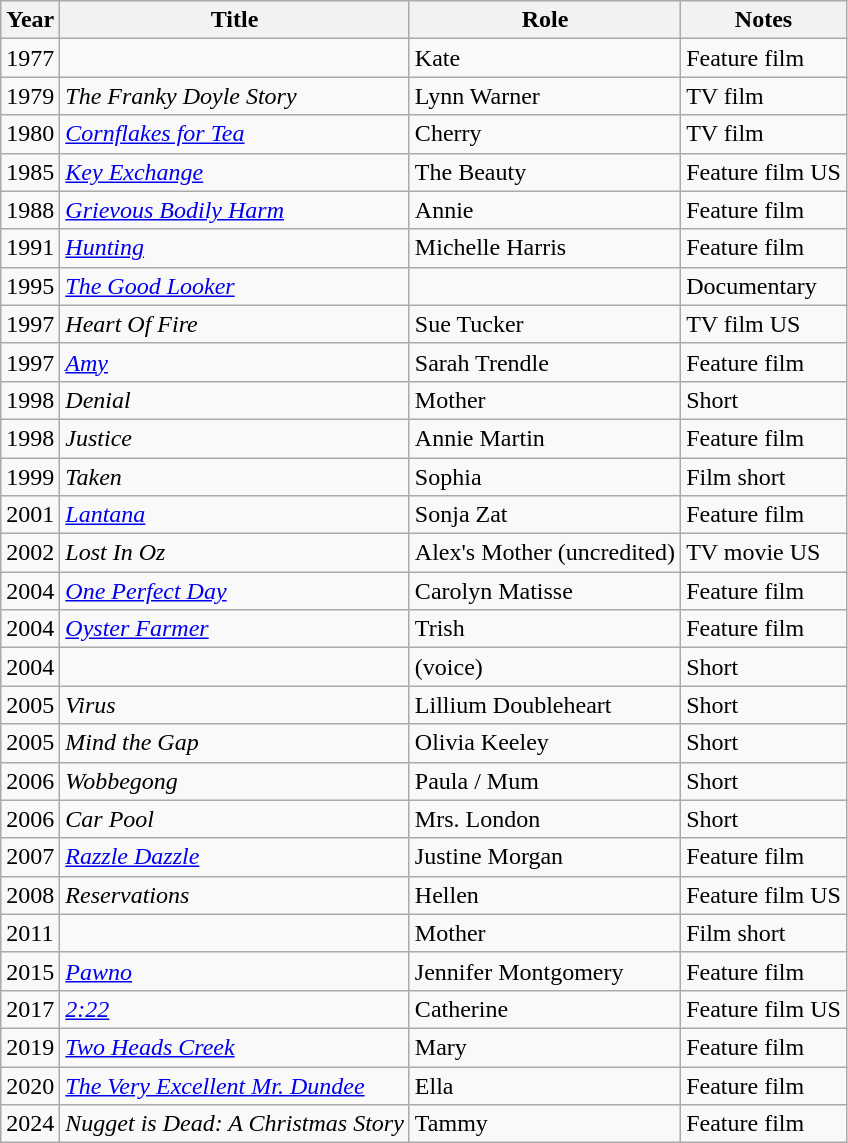<table class="wikitable sortable">
<tr>
<th>Year</th>
<th>Title</th>
<th>Role</th>
<th class="unsortable">Notes</th>
</tr>
<tr>
<td>1977</td>
<td><em></em></td>
<td>Kate</td>
<td>Feature film</td>
</tr>
<tr>
<td>1979</td>
<td><em>The Franky Doyle Story</em></td>
<td>Lynn Warner</td>
<td>TV film</td>
</tr>
<tr>
<td>1980</td>
<td><em><a href='#'>Cornflakes for Tea</a></em></td>
<td>Cherry</td>
<td>TV film</td>
</tr>
<tr>
<td>1985</td>
<td><em><a href='#'>Key Exchange</a></em></td>
<td>The Beauty</td>
<td>Feature film US</td>
</tr>
<tr>
<td>1988</td>
<td><em><a href='#'>Grievous Bodily Harm</a></em></td>
<td>Annie</td>
<td>Feature film</td>
</tr>
<tr>
<td>1991</td>
<td><em><a href='#'>Hunting</a></em></td>
<td>Michelle Harris</td>
<td>Feature film</td>
</tr>
<tr>
<td>1995</td>
<td><em><a href='#'>The Good Looker</a></em></td>
<td></td>
<td>Documentary</td>
</tr>
<tr>
<td>1997</td>
<td><em>Heart Of Fire</em></td>
<td>Sue Tucker</td>
<td>TV film US</td>
</tr>
<tr>
<td>1997</td>
<td><em><a href='#'>Amy</a></em></td>
<td>Sarah Trendle</td>
<td>Feature film</td>
</tr>
<tr>
<td>1998</td>
<td><em>Denial</em></td>
<td>Mother</td>
<td>Short</td>
</tr>
<tr>
<td>1998</td>
<td><em>Justice</em></td>
<td>Annie Martin</td>
<td>Feature film</td>
</tr>
<tr>
<td>1999</td>
<td><em>Taken</em></td>
<td>Sophia</td>
<td>Film short</td>
</tr>
<tr>
<td>2001</td>
<td><em><a href='#'>Lantana</a></em></td>
<td>Sonja Zat</td>
<td>Feature film</td>
</tr>
<tr>
<td>2002</td>
<td><em>Lost In Oz</em></td>
<td>Alex's Mother (uncredited)</td>
<td>TV movie US</td>
</tr>
<tr>
<td>2004</td>
<td><em><a href='#'>One Perfect Day</a></em></td>
<td>Carolyn Matisse</td>
<td>Feature film</td>
</tr>
<tr>
<td>2004</td>
<td><em><a href='#'>Oyster Farmer</a></em></td>
<td>Trish</td>
<td>Feature film</td>
</tr>
<tr>
<td>2004</td>
<td><em></em></td>
<td>(voice)</td>
<td>Short</td>
</tr>
<tr>
<td>2005</td>
<td><em>Virus</em></td>
<td>Lillium Doubleheart</td>
<td>Short</td>
</tr>
<tr>
<td>2005</td>
<td><em>Mind the Gap</em></td>
<td>Olivia Keeley</td>
<td>Short</td>
</tr>
<tr>
<td>2006</td>
<td><em>Wobbegong</em></td>
<td>Paula / Mum</td>
<td>Short</td>
</tr>
<tr>
<td>2006</td>
<td><em>Car Pool</em></td>
<td>Mrs. London</td>
<td>Short</td>
</tr>
<tr>
<td>2007</td>
<td><a href='#'><em>Razzle Dazzle</em></a></td>
<td>Justine Morgan</td>
<td>Feature film</td>
</tr>
<tr>
<td>2008</td>
<td><em>Reservations</em></td>
<td>Hellen</td>
<td>Feature film US</td>
</tr>
<tr>
<td>2011</td>
<td><em></em></td>
<td>Mother</td>
<td>Film short</td>
</tr>
<tr>
<td>2015</td>
<td><em><a href='#'>Pawno</a></em></td>
<td>Jennifer Montgomery</td>
<td>Feature film</td>
</tr>
<tr>
<td>2017</td>
<td><em><a href='#'>2:22</a></em></td>
<td>Catherine</td>
<td>Feature film US</td>
</tr>
<tr>
<td>2019</td>
<td><em><a href='#'>Two Heads Creek</a></em></td>
<td>Mary</td>
<td>Feature film</td>
</tr>
<tr>
<td>2020</td>
<td><em><a href='#'>The Very Excellent Mr. Dundee</a></em></td>
<td>Ella</td>
<td>Feature film</td>
</tr>
<tr>
<td>2024</td>
<td><em>Nugget is Dead: A Christmas Story</em></td>
<td>Tammy</td>
<td>Feature film</td>
</tr>
</table>
